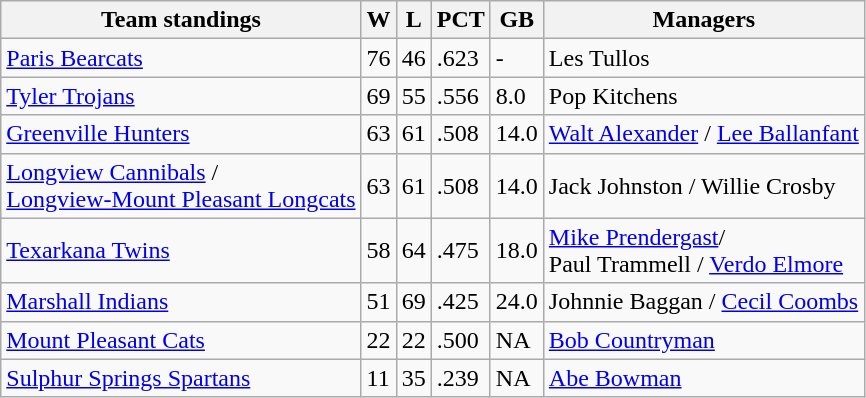<table class="wikitable">
<tr>
<th>Team standings</th>
<th>W</th>
<th>L</th>
<th>PCT</th>
<th>GB</th>
<th>Managers</th>
</tr>
<tr>
<td><a href='#'>Paris Bearcats</a></td>
<td>76</td>
<td>46</td>
<td>.623</td>
<td>-</td>
<td>Les Tullos</td>
</tr>
<tr>
<td><a href='#'>Tyler Trojans</a></td>
<td>69</td>
<td>55</td>
<td>.556</td>
<td>8.0</td>
<td>Pop Kitchens</td>
</tr>
<tr>
<td><a href='#'>Greenville Hunters</a></td>
<td>63</td>
<td>61</td>
<td>.508</td>
<td>14.0</td>
<td><a href='#'>Walt Alexander</a> / <a href='#'>Lee Ballanfant</a></td>
</tr>
<tr>
<td><a href='#'>Longview Cannibals</a> /<br> <a href='#'>Longview-Mount Pleasant Longcats</a></td>
<td>63</td>
<td>61</td>
<td>.508</td>
<td>14.0</td>
<td>Jack Johnston / Willie Crosby</td>
</tr>
<tr>
<td><a href='#'>Texarkana Twins</a></td>
<td>58</td>
<td>64</td>
<td>.475</td>
<td>18.0</td>
<td><a href='#'>Mike Prendergast</a>/ <br>Paul Trammell / <a href='#'>Verdo Elmore</a></td>
</tr>
<tr>
<td><a href='#'>Marshall Indians</a></td>
<td>51</td>
<td>69</td>
<td>.425</td>
<td>24.0</td>
<td>Johnnie Baggan / <a href='#'>Cecil Coombs</a></td>
</tr>
<tr>
<td><a href='#'>Mount Pleasant Cats</a></td>
<td>22</td>
<td>22</td>
<td>.500</td>
<td>NA</td>
<td><a href='#'>Bob Countryman</a></td>
</tr>
<tr>
<td><a href='#'>Sulphur Springs Spartans</a></td>
<td>11</td>
<td>35</td>
<td>.239</td>
<td>NA</td>
<td><a href='#'>Abe Bowman</a></td>
</tr>
</table>
